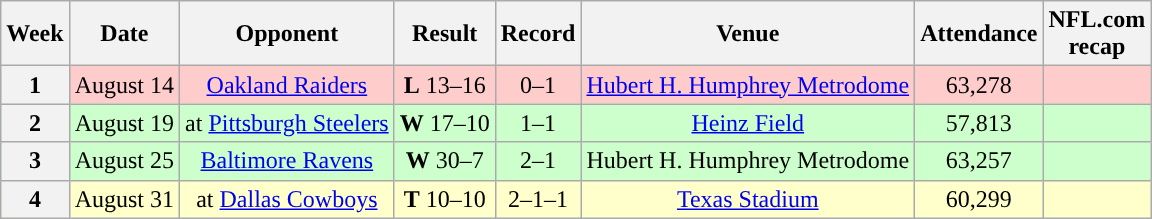<table class="wikitable" style="text-align:center">
<tr>
<th>Week</th>
<th>Date</th>
<th>Opponent</th>
<th>Result</th>
<th>Record</th>
<th>Venue</th>
<th>Attendance</th>
<th>NFL.com<br>recap</th>
</tr>
<tr style="background:#fcc">
<th>1</th>
<td>August 14</td>
<td><a href='#'>Oakland Raiders</a></td>
<td><strong>L</strong> 13–16</td>
<td>0–1</td>
<td><a href='#'>Hubert H. Humphrey Metrodome</a></td>
<td>63,278</td>
<td></td>
</tr>
<tr style="background:#cfc">
<th>2</th>
<td>August 19</td>
<td>at <a href='#'>Pittsburgh Steelers</a></td>
<td><strong>W</strong> 17–10</td>
<td>1–1</td>
<td><a href='#'>Heinz Field</a></td>
<td>57,813</td>
<td></td>
</tr>
<tr style="background:#cfc">
<th>3</th>
<td>August 25</td>
<td><a href='#'>Baltimore Ravens</a></td>
<td><strong>W</strong> 30–7</td>
<td>2–1</td>
<td>Hubert H. Humphrey Metrodome</td>
<td>63,257</td>
<td></td>
</tr>
<tr style="background:#ffc">
<th>4</th>
<td>August 31</td>
<td>at <a href='#'>Dallas Cowboys</a></td>
<td><strong>T</strong> 10–10 </td>
<td>2–1–1</td>
<td><a href='#'>Texas Stadium</a></td>
<td>60,299</td>
<td></td>
</tr>
</table>
